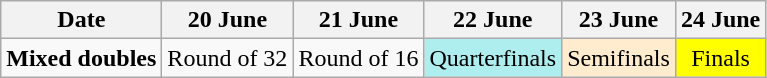<table class="wikitable" style="text-align:center">
<tr>
<th>Date</th>
<th>20 June</th>
<th>21 June</th>
<th>22 June</th>
<th>23 June</th>
<th>24 June</th>
</tr>
<tr>
<td align="left"><strong>Mixed doubles</strong></td>
<td>Round of 32</td>
<td>Round of 16</td>
<td bgcolor="#afeeee">Quarterfinals</td>
<td bgcolor="#ffebcd">Semifinals</td>
<td bgcolor="#FFFF00">Finals</td>
</tr>
</table>
